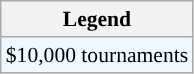<table class="wikitable" style="font-size:90%;">
<tr>
<th>Legend</th>
</tr>
<tr style="background:#f0f8ff;">
<td>$10,000 tournaments</td>
</tr>
</table>
